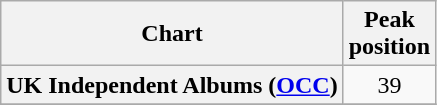<table class="wikitable plainrowheaders sortable" style="text-align:center;" border="1">
<tr>
<th scope="col">Chart</th>
<th scope="col">Peak<br>position</th>
</tr>
<tr>
<th scope="row">UK Independent Albums (<a href='#'>OCC</a>)</th>
<td>39</td>
</tr>
<tr>
</tr>
</table>
